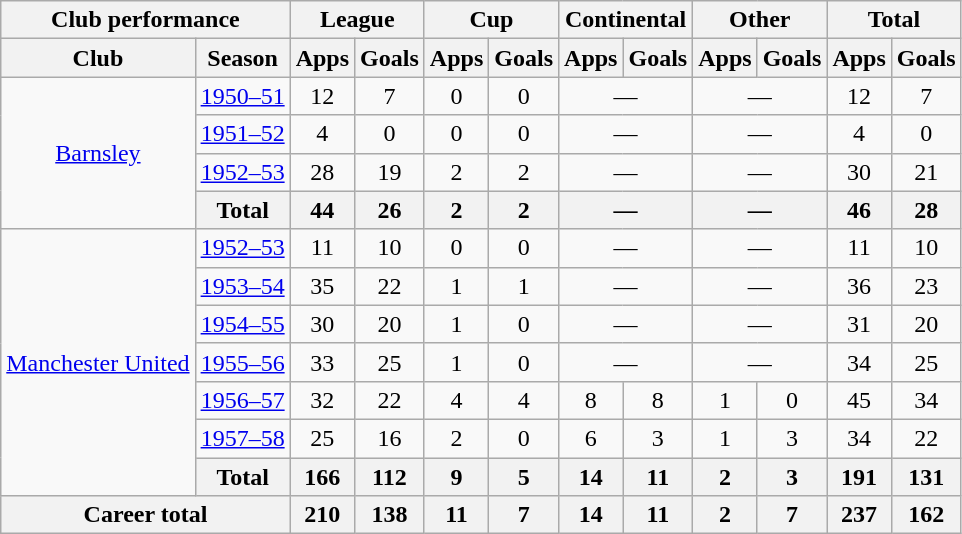<table class="wikitable" style="text-align:center">
<tr>
<th colspan=2>Club performance</th>
<th colspan=2>League</th>
<th colspan=2>Cup</th>
<th colspan=2>Continental</th>
<th colspan=2>Other</th>
<th colspan=2>Total</th>
</tr>
<tr>
<th>Club</th>
<th>Season</th>
<th>Apps</th>
<th>Goals</th>
<th>Apps</th>
<th>Goals</th>
<th>Apps</th>
<th>Goals</th>
<th>Apps</th>
<th>Goals</th>
<th>Apps</th>
<th>Goals</th>
</tr>
<tr>
<td rowspan="4"><a href='#'>Barnsley</a></td>
<td><a href='#'>1950–51</a></td>
<td>12</td>
<td>7</td>
<td>0</td>
<td>0</td>
<td colspan="2">—</td>
<td colspan="2">—</td>
<td>12</td>
<td>7</td>
</tr>
<tr>
<td><a href='#'>1951–52</a></td>
<td>4</td>
<td>0</td>
<td>0</td>
<td>0</td>
<td colspan="2">—</td>
<td colspan="2">—</td>
<td>4</td>
<td>0</td>
</tr>
<tr>
<td><a href='#'>1952–53</a></td>
<td>28</td>
<td>19</td>
<td>2</td>
<td>2</td>
<td colspan="2">—</td>
<td colspan="2">—</td>
<td>30</td>
<td>21</td>
</tr>
<tr>
<th>Total</th>
<th>44</th>
<th>26</th>
<th>2</th>
<th>2</th>
<th colspan="2">—</th>
<th colspan="2">—</th>
<th>46</th>
<th>28</th>
</tr>
<tr>
<td rowspan=7><a href='#'>Manchester United</a></td>
<td><a href='#'>1952–53</a></td>
<td>11</td>
<td>10</td>
<td>0</td>
<td>0</td>
<td colspan="2">—</td>
<td colspan="2">—</td>
<td>11</td>
<td>10</td>
</tr>
<tr>
<td><a href='#'>1953–54</a></td>
<td>35</td>
<td>22</td>
<td>1</td>
<td>1</td>
<td colspan="2">—</td>
<td colspan="2">—</td>
<td>36</td>
<td>23</td>
</tr>
<tr>
<td><a href='#'>1954–55</a></td>
<td>30</td>
<td>20</td>
<td>1</td>
<td>0</td>
<td colspan="2">—</td>
<td colspan="2">—</td>
<td>31</td>
<td>20</td>
</tr>
<tr>
<td><a href='#'>1955–56</a></td>
<td>33</td>
<td>25</td>
<td>1</td>
<td>0</td>
<td colspan="2">—</td>
<td colspan="2">—</td>
<td>34</td>
<td>25</td>
</tr>
<tr>
<td><a href='#'>1956–57</a></td>
<td>32</td>
<td>22</td>
<td>4</td>
<td>4</td>
<td>8</td>
<td>8</td>
<td>1</td>
<td>0</td>
<td>45</td>
<td>34</td>
</tr>
<tr>
<td><a href='#'>1957–58</a></td>
<td>25</td>
<td>16</td>
<td>2</td>
<td>0</td>
<td>6</td>
<td>3</td>
<td>1</td>
<td>3</td>
<td>34</td>
<td>22</td>
</tr>
<tr>
<th>Total</th>
<th>166</th>
<th>112</th>
<th>9</th>
<th>5</th>
<th>14</th>
<th>11</th>
<th>2</th>
<th>3</th>
<th>191</th>
<th>131</th>
</tr>
<tr>
<th colspan=2>Career total</th>
<th>210</th>
<th>138</th>
<th>11</th>
<th>7</th>
<th>14</th>
<th>11</th>
<th>2</th>
<th>7</th>
<th>237</th>
<th>162</th>
</tr>
</table>
